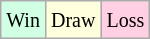<table class="wikitable">
<tr>
<td style="background-color: #d0ffe3;"><small>Win</small></td>
<td style="background-color: #ffffdd;"><small>Draw</small></td>
<td style="background-color: #ffd0e3;"><small>Loss</small></td>
</tr>
</table>
